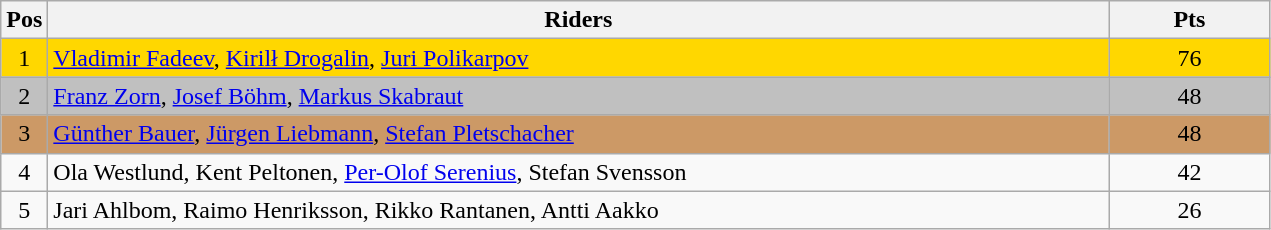<table class="wikitable" style="font-size: 100%">
<tr>
<th width=20>Pos</th>
<th width=700>Riders</th>
<th width=100>Pts</th>
</tr>
<tr align=center style="background-color: gold;">
<td>1</td>
<td align="left"> <a href='#'>Vladimir Fadeev</a>, <a href='#'>Kirilł Drogalin</a>, <a href='#'>Juri Polikarpov</a></td>
<td>76</td>
</tr>
<tr align=center style="background-color: silver;">
<td>2</td>
<td align="left"> <a href='#'>Franz Zorn</a>, <a href='#'>Josef Böhm</a>, <a href='#'>Markus Skabraut</a></td>
<td>48</td>
</tr>
<tr align=center style="background-color: #cc9966;">
<td>3</td>
<td align="left"> <a href='#'>Günther Bauer</a>, <a href='#'>Jürgen Liebmann</a>, <a href='#'>Stefan Pletschacher</a></td>
<td>48</td>
</tr>
<tr align=center>
<td>4</td>
<td align="left"> Ola Westlund, Kent Peltonen, <a href='#'>Per-Olof Serenius</a>, Stefan Svensson</td>
<td>42</td>
</tr>
<tr align=center>
<td>5</td>
<td align="left"> Jari Ahlbom, Raimo Henriksson, Rikko Rantanen, Antti Aakko</td>
<td>26</td>
</tr>
</table>
